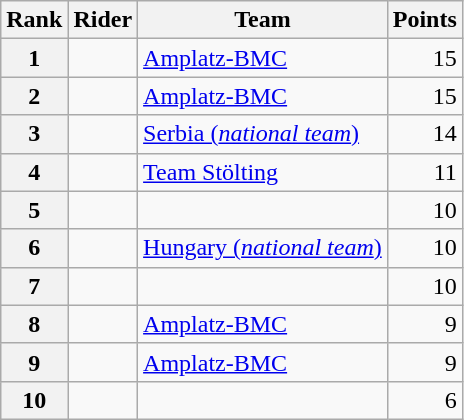<table class="wikitable">
<tr>
<th scope="col">Rank</th>
<th scope="col">Rider</th>
<th scope="col">Team</th>
<th scope="col">Points</th>
</tr>
<tr>
<th scope="row">1</th>
<td> </td>
<td><a href='#'>Amplatz-BMC</a></td>
<td style="text-align:right;">15</td>
</tr>
<tr>
<th scope="row">2</th>
<td></td>
<td><a href='#'>Amplatz-BMC</a></td>
<td style="text-align:right;">15</td>
</tr>
<tr>
<th scope="row">3</th>
<td></td>
<td><a href='#'>Serbia (<em>national team</em>)</a></td>
<td style="text-align:right;">14</td>
</tr>
<tr>
<th scope="row">4</th>
<td></td>
<td><a href='#'>Team Stölting</a></td>
<td style="text-align:right;">11</td>
</tr>
<tr>
<th scope="row">5</th>
<td></td>
<td></td>
<td style="text-align:right;">10</td>
</tr>
<tr>
<th scope="row">6</th>
<td></td>
<td><a href='#'>Hungary (<em>national team</em>)</a></td>
<td style="text-align:right;">10</td>
</tr>
<tr>
<th scope="row">7</th>
<td></td>
<td></td>
<td style="text-align:right;">10</td>
</tr>
<tr>
<th scope="row">8</th>
<td></td>
<td><a href='#'>Amplatz-BMC</a></td>
<td style="text-align:right;">9</td>
</tr>
<tr>
<th scope="row">9</th>
<td></td>
<td><a href='#'>Amplatz-BMC</a></td>
<td style="text-align:right;">9</td>
</tr>
<tr>
<th scope="row">10</th>
<td></td>
<td></td>
<td style="text-align:right;">6</td>
</tr>
</table>
